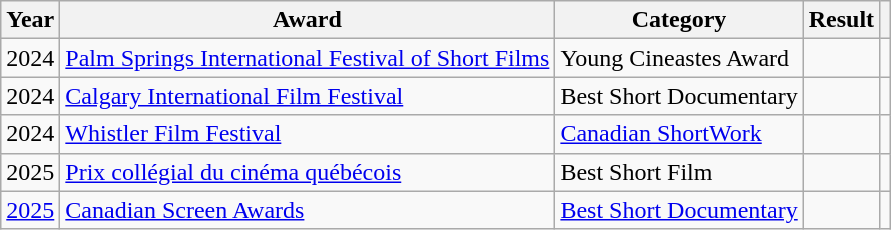<table class="wikitable sortable plainrowheaders">
<tr>
<th scope="col">Year</th>
<th scope="col">Award</th>
<th scope="col">Category</th>
<th scope="col">Result</th>
<th scope="col" class="unsortable"></th>
</tr>
<tr>
<td>2024</td>
<td><a href='#'>Palm Springs International Festival of Short Films</a></td>
<td>Young Cineastes Award</td>
<td></td>
<td></td>
</tr>
<tr>
<td>2024</td>
<td><a href='#'>Calgary International Film Festival</a></td>
<td>Best Short Documentary</td>
<td></td>
<td></td>
</tr>
<tr>
<td>2024</td>
<td><a href='#'>Whistler Film Festival</a></td>
<td><a href='#'>Canadian ShortWork</a></td>
<td></td>
<td></td>
</tr>
<tr>
<td>2025</td>
<td><a href='#'>Prix collégial du cinéma québécois</a></td>
<td>Best Short Film</td>
<td></td>
<td></td>
</tr>
<tr>
<td><a href='#'>2025</a></td>
<td><a href='#'>Canadian Screen Awards</a></td>
<td><a href='#'>Best Short Documentary</a></td>
<td></td>
<td></td>
</tr>
</table>
